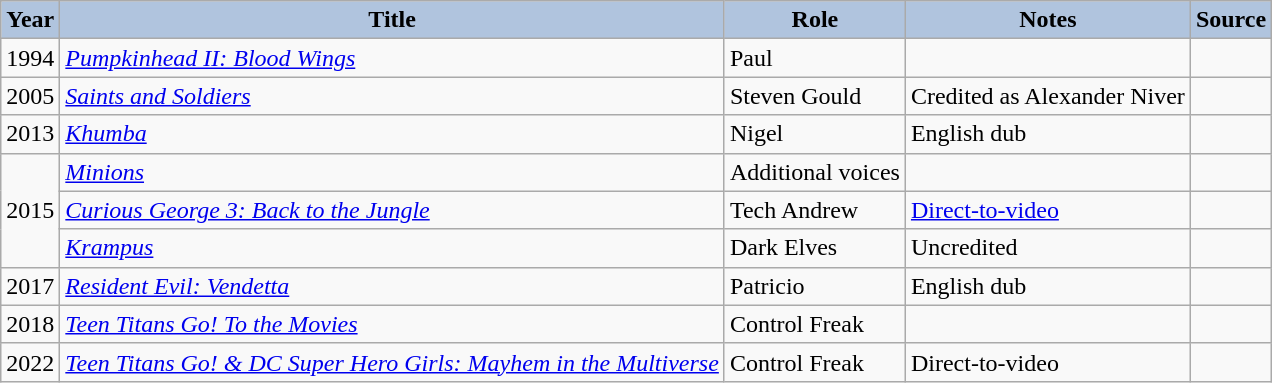<table class="wikitable sortable plainrowheaders" style="width=95%;  font-size: 100%;">
<tr>
<th style="background:#b0c4de;">Year</th>
<th style="background:#b0c4de;">Title</th>
<th style="background:#b0c4de;">Role</th>
<th style="background:#b0c4de;" class="unsortable">Notes</th>
<th style="background:#b0c4de;" class="unsortable">Source</th>
</tr>
<tr>
<td>1994</td>
<td><em><a href='#'>Pumpkinhead II: Blood Wings</a></em></td>
<td>Paul</td>
<td></td>
<td></td>
</tr>
<tr>
<td>2005</td>
<td><em><a href='#'>Saints and Soldiers</a></em></td>
<td>Steven Gould</td>
<td>Credited as Alexander Niver</td>
<td></td>
</tr>
<tr>
<td>2013</td>
<td><em><a href='#'>Khumba</a></em></td>
<td>Nigel</td>
<td>English dub</td>
<td></td>
</tr>
<tr>
<td rowspan=3>2015</td>
<td><em><a href='#'>Minions</a></em></td>
<td>Additional voices</td>
<td></td>
<td></td>
</tr>
<tr>
<td><em><a href='#'>Curious George 3: Back to the Jungle</a></em></td>
<td>Tech Andrew</td>
<td><a href='#'>Direct-to-video</a></td>
<td></td>
</tr>
<tr>
<td><em><a href='#'>Krampus</a></em></td>
<td>Dark Elves</td>
<td>Uncredited</td>
<td></td>
</tr>
<tr>
<td>2017</td>
<td><em><a href='#'>Resident Evil: Vendetta</a></em></td>
<td>Patricio</td>
<td>English dub</td>
<td></td>
</tr>
<tr>
<td>2018</td>
<td><em><a href='#'>Teen Titans Go! To the Movies</a></em></td>
<td>Control Freak</td>
<td></td>
<td></td>
</tr>
<tr>
<td>2022</td>
<td><em><a href='#'>Teen Titans Go! & DC Super Hero Girls: Mayhem in the Multiverse</a></em></td>
<td>Control Freak</td>
<td>Direct-to-video</td>
<td></td>
</tr>
</table>
